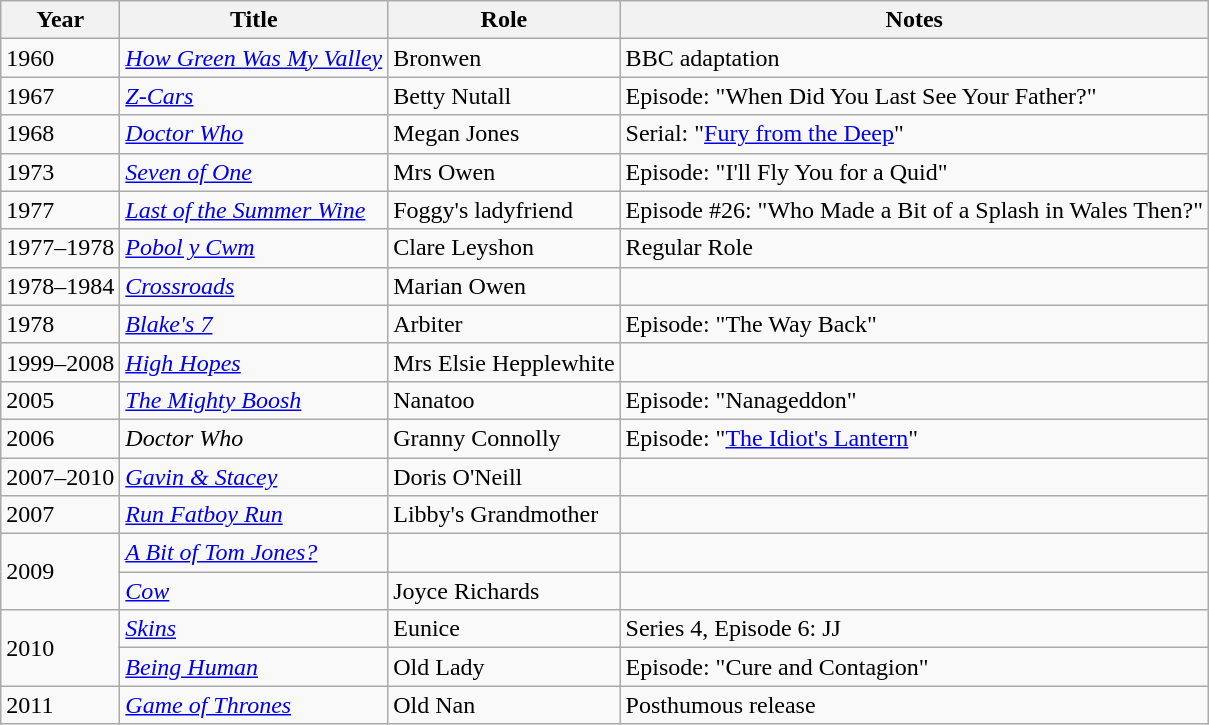<table class="wikitable">
<tr>
<th>Year</th>
<th>Title</th>
<th>Role</th>
<th>Notes</th>
</tr>
<tr>
<td>1960</td>
<td><em><a href='#'>How Green Was My Valley</a></em></td>
<td>Bronwen</td>
<td>BBC adaptation</td>
</tr>
<tr>
<td>1967</td>
<td><em><a href='#'>Z-Cars</a></em></td>
<td>Betty Nutall</td>
<td>Episode: "When Did You Last See Your Father?"</td>
</tr>
<tr>
<td>1968</td>
<td><em><a href='#'>Doctor Who</a></em></td>
<td>Megan Jones</td>
<td>Serial: "<a href='#'>Fury from the Deep</a>"</td>
</tr>
<tr>
<td>1973</td>
<td><em><a href='#'>Seven of One</a></em></td>
<td>Mrs Owen</td>
<td>Episode: "I'll Fly You for a Quid"</td>
</tr>
<tr>
<td>1977</td>
<td><em><a href='#'>Last of the Summer Wine</a></em></td>
<td>Foggy's ladyfriend</td>
<td>Episode #26: "Who Made a Bit of a Splash in Wales Then?"</td>
</tr>
<tr>
<td>1977–1978</td>
<td><em><a href='#'>Pobol y Cwm</a></em></td>
<td>Clare Leyshon</td>
<td>Regular Role</td>
</tr>
<tr>
<td>1978–1984</td>
<td><em><a href='#'>Crossroads</a></em></td>
<td>Marian Owen</td>
<td></td>
</tr>
<tr>
<td>1978</td>
<td><em><a href='#'>Blake's 7</a></em></td>
<td>Arbiter</td>
<td>Episode: "The Way Back"</td>
</tr>
<tr>
<td>1999–2008</td>
<td><em><a href='#'>High Hopes</a></em></td>
<td>Mrs Elsie Hepplewhite</td>
<td></td>
</tr>
<tr>
<td>2005</td>
<td><em><a href='#'>The Mighty Boosh</a></em></td>
<td>Nanatoo</td>
<td>Episode: "Nanageddon"</td>
</tr>
<tr>
<td>2006</td>
<td><em>Doctor Who</em></td>
<td>Granny Connolly</td>
<td>Episode: "<a href='#'>The Idiot's Lantern</a>"</td>
</tr>
<tr>
<td>2007–2010</td>
<td><em><a href='#'>Gavin & Stacey</a></em></td>
<td>Doris O'Neill</td>
<td></td>
</tr>
<tr>
<td>2007</td>
<td><em><a href='#'>Run Fatboy Run</a></em></td>
<td>Libby's Grandmother</td>
<td></td>
</tr>
<tr>
<td rowspan=2>2009</td>
<td><em><a href='#'>A Bit of Tom Jones?</a></em></td>
<td></td>
<td></td>
</tr>
<tr>
<td><em><a href='#'>Cow</a></em></td>
<td>Joyce Richards</td>
<td></td>
</tr>
<tr>
<td rowspan=2>2010</td>
<td><em><a href='#'>Skins</a></em></td>
<td>Eunice</td>
<td>Series 4, Episode 6: JJ</td>
</tr>
<tr>
<td><em><a href='#'>Being Human</a></em></td>
<td>Old Lady</td>
<td>Episode: "Cure and Contagion"</td>
</tr>
<tr>
<td>2011</td>
<td><em><a href='#'>Game of Thrones</a></em></td>
<td>Old Nan</td>
<td>Posthumous release</td>
</tr>
</table>
